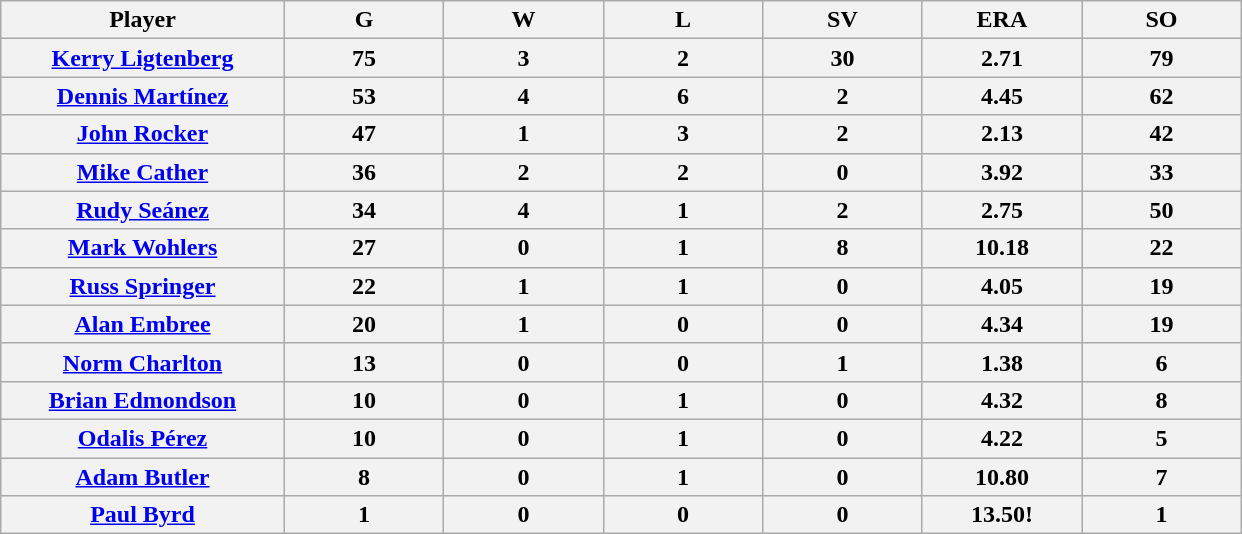<table class="wikitable sortable">
<tr>
<th bgcolor="#DDDDFF" width="16%">Player</th>
<th bgcolor="#DDDDFF" width="9%">G</th>
<th bgcolor="#DDDDFF" width="9%">W</th>
<th bgcolor="#DDDDFF" width="9%">L</th>
<th bgcolor="#DDDDFF" width="9%">SV</th>
<th bgcolor="#DDDDFF" width="9%">ERA</th>
<th bgcolor="#DDDDFF" width="9%">SO</th>
</tr>
<tr>
<th><a href='#'>Kerry Ligtenberg</a></th>
<th>75</th>
<th>3</th>
<th>2</th>
<th>30</th>
<th>2.71</th>
<th>79</th>
</tr>
<tr>
<th><a href='#'>Dennis Martínez</a></th>
<th>53</th>
<th>4</th>
<th>6</th>
<th>2</th>
<th>4.45</th>
<th>62</th>
</tr>
<tr>
<th><a href='#'>John Rocker</a></th>
<th>47</th>
<th>1</th>
<th>3</th>
<th>2</th>
<th>2.13</th>
<th>42</th>
</tr>
<tr>
<th><a href='#'>Mike Cather</a></th>
<th>36</th>
<th>2</th>
<th>2</th>
<th>0</th>
<th>3.92</th>
<th>33</th>
</tr>
<tr>
<th><a href='#'>Rudy Seánez</a></th>
<th>34</th>
<th>4</th>
<th>1</th>
<th>2</th>
<th>2.75</th>
<th>50</th>
</tr>
<tr>
<th><a href='#'>Mark Wohlers</a></th>
<th>27</th>
<th>0</th>
<th>1</th>
<th>8</th>
<th>10.18</th>
<th>22</th>
</tr>
<tr>
<th><a href='#'>Russ Springer</a></th>
<th>22</th>
<th>1</th>
<th>1</th>
<th>0</th>
<th>4.05</th>
<th>19</th>
</tr>
<tr>
<th><a href='#'>Alan Embree</a></th>
<th>20</th>
<th>1</th>
<th>0</th>
<th>0</th>
<th>4.34</th>
<th>19</th>
</tr>
<tr>
<th><a href='#'>Norm Charlton</a></th>
<th>13</th>
<th>0</th>
<th>0</th>
<th>1</th>
<th>1.38</th>
<th>6</th>
</tr>
<tr>
<th><a href='#'>Brian Edmondson</a></th>
<th>10</th>
<th>0</th>
<th>1</th>
<th>0</th>
<th>4.32</th>
<th>8</th>
</tr>
<tr>
<th><a href='#'>Odalis Pérez</a></th>
<th>10</th>
<th>0</th>
<th>1</th>
<th>0</th>
<th>4.22</th>
<th>5</th>
</tr>
<tr>
<th><a href='#'>Adam Butler</a></th>
<th>8</th>
<th>0</th>
<th>1</th>
<th>0</th>
<th>10.80</th>
<th>7</th>
</tr>
<tr>
<th><a href='#'>Paul Byrd</a></th>
<th>1</th>
<th>0</th>
<th>0</th>
<th>0</th>
<th>13.50!</th>
<th>1</th>
</tr>
</table>
